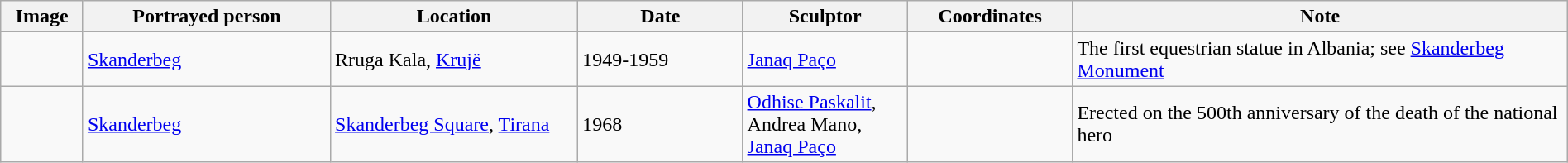<table class="wikitable sortable"  style="width:100%;">
<tr>
<th width="5%" align="left" class="unsortable">Image</th>
<th width="15%" align="left">Portrayed person</th>
<th width="15%" align="left">Location</th>
<th width="10%" align="left">Date</th>
<th width="10%" align="left">Sculptor</th>
<th width="10%" align="left">Coordinates</th>
<th width="30%" align="left">Note</th>
</tr>
<tr>
<td></td>
<td><a href='#'>Skanderbeg</a></td>
<td>Rruga Kala, <a href='#'>Krujë</a></td>
<td>1949-1959</td>
<td><a href='#'>Janaq Paço</a></td>
<td></td>
<td>The first equestrian statue in Albania; see <a href='#'>Skanderbeg Monument</a></td>
</tr>
<tr>
<td></td>
<td><a href='#'>Skanderbeg</a></td>
<td><a href='#'>Skanderbeg Square</a>, <a href='#'>Tirana</a></td>
<td>1968</td>
<td><a href='#'>Odhise Paskalit</a>, Andrea Mano, <a href='#'>Janaq Paço</a></td>
<td></td>
<td>Erected on the 500th anniversary of the death of the national hero</td>
</tr>
</table>
